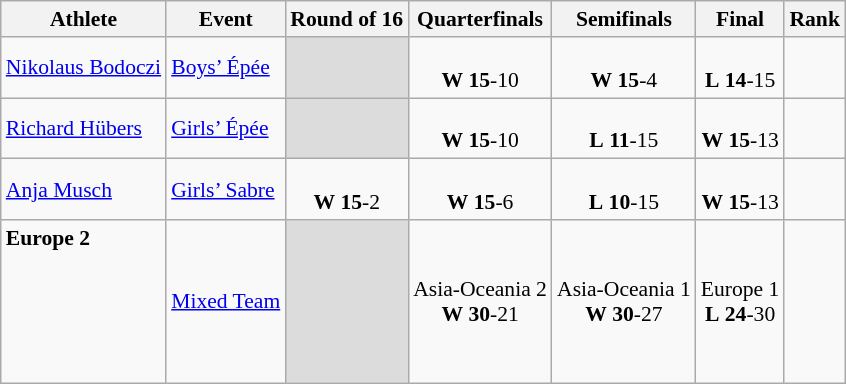<table class="wikitable" border="1" style="font-size:90%">
<tr>
<th>Athlete</th>
<th>Event</th>
<th>Round of 16</th>
<th>Quarterfinals</th>
<th>Semifinals</th>
<th>Final</th>
<th>Rank</th>
</tr>
<tr>
<td><a href='#'>Nikolaus Bodoczi</a></td>
<td><a href='#'>Boys’ Épée</a></td>
<td bgcolor=#DCDCDC></td>
<td align=center><br> <strong>W</strong> <strong>15</strong>-10</td>
<td align=center><br> <strong>W</strong> <strong>15</strong>-4</td>
<td align=center><br> <strong>L</strong> <strong>14</strong>-15</td>
<td align=center></td>
</tr>
<tr>
<td><a href='#'>Richard Hübers</a></td>
<td><a href='#'>Girls’ Épée</a></td>
<td bgcolor=#DCDCDC></td>
<td align=center><br> <strong>W</strong> <strong>15</strong>-10</td>
<td align=center><br> <strong>L</strong> <strong>11</strong>-15</td>
<td align=center><br> <strong>W</strong> <strong>15</strong>-13</td>
<td align=center></td>
</tr>
<tr>
<td><a href='#'>Anja Musch</a></td>
<td><a href='#'>Girls’ Sabre</a></td>
<td align=center><br> <strong>W</strong> <strong>15</strong>-2</td>
<td align=center><br> <strong>W</strong> <strong>15</strong>-6</td>
<td align=center><br> <strong>L</strong> <strong>10</strong>-15</td>
<td align=center><br> <strong>W</strong> <strong>15</strong>-13</td>
<td align=center></td>
</tr>
<tr>
<td><strong>Europe 2</strong><br><br><br><br><br><br></td>
<td><a href='#'>Mixed Team</a></td>
<td bgcolor=#DCDCDC></td>
<td align=center>Asia-Oceania 2<br> <strong>W</strong> <strong>30</strong>-21</td>
<td align=center>Asia-Oceania 1<br> <strong>W</strong> <strong>30</strong>-27</td>
<td align=center>Europe 1<br> <strong>L</strong> <strong>24</strong>-30</td>
<td align=center></td>
</tr>
</table>
